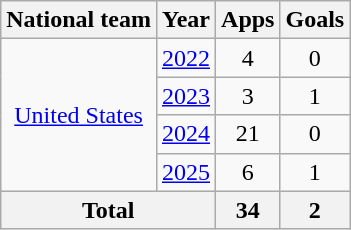<table class="wikitable" style="text-align:center">
<tr>
<th>National team</th>
<th>Year</th>
<th>Apps</th>
<th>Goals</th>
</tr>
<tr>
<td rowspan=4><a href='#'>United States</a></td>
<td><a href='#'>2022</a></td>
<td>4</td>
<td>0</td>
</tr>
<tr>
<td><a href='#'>2023</a></td>
<td>3</td>
<td>1</td>
</tr>
<tr>
<td><a href='#'>2024</a></td>
<td>21</td>
<td>0</td>
</tr>
<tr>
<td><a href='#'>2025</a></td>
<td>6</td>
<td>1</td>
</tr>
<tr>
<th colspan=2>Total</th>
<th>34</th>
<th>2</th>
</tr>
</table>
